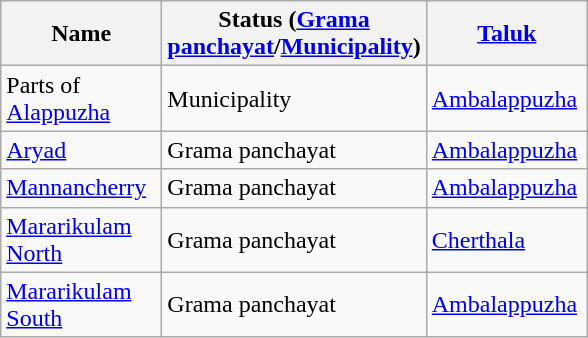<table class="wikitable sortable static-row-numbers static-row-header-hash">
<tr>
<th width="100px">Name</th>
<th width="130px">Status (<a href='#'>Grama panchayat</a>/<a href='#'>Municipality</a>)</th>
<th width="100px"><a href='#'>Taluk</a></th>
</tr>
<tr>
<td>Parts of<br><a href='#'>Alappuzha</a></td>
<td>Municipality</td>
<td><a href='#'>Ambalappuzha</a></td>
</tr>
<tr>
<td><a href='#'>Aryad</a></td>
<td>Grama panchayat</td>
<td><a href='#'>Ambalappuzha</a></td>
</tr>
<tr>
<td><a href='#'>Mannancherry</a></td>
<td>Grama panchayat</td>
<td><a href='#'>Ambalappuzha</a></td>
</tr>
<tr>
<td><a href='#'>Mararikulam North</a></td>
<td>Grama panchayat</td>
<td><a href='#'>Cherthala</a></td>
</tr>
<tr>
<td><a href='#'>Mararikulam South</a></td>
<td>Grama panchayat</td>
<td><a href='#'>Ambalappuzha</a></td>
</tr>
</table>
